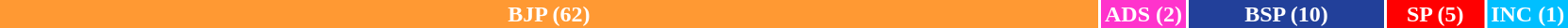<table style="width:88%; text-align:center;">
<tr style="color:white;">
<td style="background:#FF9933; width:70.5%;"><strong>BJP (62)</strong></td>
<td style="background:#FF33CC; width:5.5%;"><strong>ADS (2)</strong></td>
<td style="background:#22409A; width:12.5%;"><strong>BSP (10)</strong></td>
<td style="background:#FF0001; width:6.25%;"><strong>SP (5)</strong></td>
<td style="background:#00BFFF; width:5.25%;"><strong>INC (1)</strong></td>
</tr>
<tr>
</tr>
<tr>
</tr>
</table>
